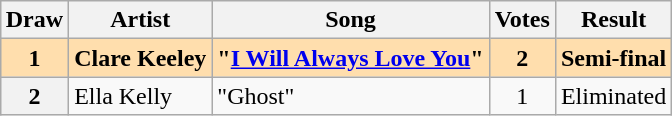<table class="sortable wikitable plainrowheaders" style="margin: 1em auto 1em auto;">
<tr>
<th scope="col">Draw</th>
<th scope="col">Artist</th>
<th scope="col">Song </th>
<th scope="col">Votes</th>
<th scope="col">Result</th>
</tr>
<tr style="font-weight: bold; background:navajowhite;">
<th scope="row" style="text-align:center; font-weight:bold; background:navajowhite">1</th>
<td>Clare Keeley</td>
<td>"<a href='#'>I Will Always Love You</a>" </td>
<td align="center">2</td>
<td>Semi-final</td>
</tr>
<tr>
<th scope="row" style="text-align:center;">2</th>
<td>Ella Kelly</td>
<td>"Ghost" </td>
<td align="center">1</td>
<td>Eliminated</td>
</tr>
</table>
